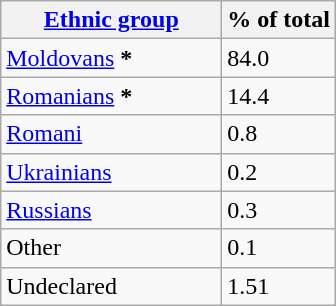<table class="wikitable sortable">
<tr>
<th style="width:140px;"><a href='#'>Ethnic group</a></th>
<th>% of total</th>
</tr>
<tr>
<td><a href='#'>Moldovans</a> <strong>*</strong></td>
<td>84.0</td>
</tr>
<tr>
<td><a href='#'>Romanians</a> <strong>*</strong></td>
<td>14.4</td>
</tr>
<tr>
<td><a href='#'>Romani</a></td>
<td>0.8</td>
</tr>
<tr>
<td><a href='#'>Ukrainians</a></td>
<td>0.2</td>
</tr>
<tr>
<td><a href='#'>Russians</a></td>
<td>0.3</td>
</tr>
<tr>
<td>Other</td>
<td>0.1</td>
</tr>
<tr>
<td>Undeclared</td>
<td>1.51</td>
</tr>
</table>
